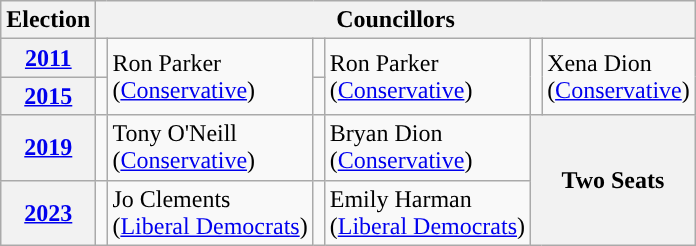<table class="wikitable">
<tr>
<th>Election</th>
<th colspan="6">Councillors</th>
</tr>
<tr>
<th><a href='#'>2011</a></th>
<td rowspan="1;" style="background-color: "></td>
<td rowspan="2">Ron Parker<br>(<a href='#'>Conservative</a>)</td>
<td rowspan="1;" style="background-color: "></td>
<td rowspan="2">Ron Parker<br>(<a href='#'>Conservative</a>)</td>
<td rowspan="2" style="background-color: "></td>
<td rowspan="2">Xena Dion<br>(<a href='#'>Conservative</a>)</td>
</tr>
<tr>
<th><a href='#'>2015</a></th>
<td rowspan="1;" style="background-color: "></td>
<td rowspan="1;" style="background-color: "></td>
</tr>
<tr>
<th><a href='#'>2019</a></th>
<td rowspan="1;" style="background-color: "></td>
<td rowspan="1">Tony O'Neill<br>(<a href='#'>Conservative</a>)</td>
<td rowspan="1;" style="background-color: "></td>
<td rowspan="1">Bryan Dion<br>(<a href='#'>Conservative</a>)</td>
<th colspan="2" rowspan="2">Two Seats</th>
</tr>
<tr>
<th><a href='#'>2023</a></th>
<td rowspan="1;" style="background-color: "></td>
<td>Jo Clements<br>(<a href='#'>Liberal Democrats</a>)</td>
<td rowspan="1;" style="background-color: "></td>
<td>Emily Harman<br>(<a href='#'>Liberal Democrats</a>)</td>
</tr>
</table>
